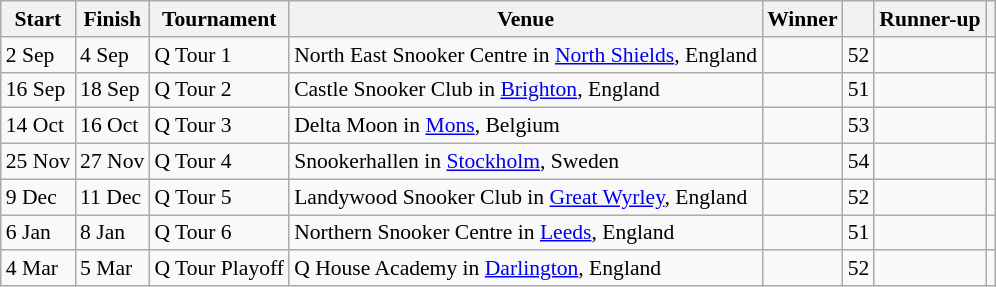<table class="wikitable" style="font-size: 90%">
<tr>
<th>Start</th>
<th>Finish</th>
<th>Tournament</th>
<th>Venue</th>
<th>Winner</th>
<th></th>
<th>Runner-up</th>
<th></th>
</tr>
<tr>
<td>2 Sep</td>
<td>4 Sep</td>
<td>Q Tour 1</td>
<td>North East Snooker Centre in <a href='#'>North Shields</a>, England</td>
<td></td>
<td style="text-align:center;">52</td>
<td></td>
<td style="text-align:center;"></td>
</tr>
<tr>
<td>16 Sep</td>
<td>18 Sep</td>
<td>Q Tour 2</td>
<td>Castle Snooker Club in <a href='#'>Brighton</a>, England</td>
<td></td>
<td style="text-align:center;">51</td>
<td></td>
<td style="text-align:center;"></td>
</tr>
<tr>
<td>14 Oct</td>
<td>16 Oct</td>
<td>Q Tour 3</td>
<td>Delta Moon in <a href='#'>Mons</a>, Belgium</td>
<td></td>
<td style="text-align:center;">53</td>
<td></td>
<td style="text-align:center;"></td>
</tr>
<tr>
<td>25 Nov</td>
<td>27 Nov</td>
<td>Q Tour 4</td>
<td>Snookerhallen in <a href='#'>Stockholm</a>, Sweden</td>
<td></td>
<td style="text-align:center;">54</td>
<td></td>
<td style="text-align:center;"></td>
</tr>
<tr>
<td>9 Dec</td>
<td>11 Dec</td>
<td>Q Tour 5</td>
<td>Landywood Snooker Club in <a href='#'>Great Wyrley</a>, England</td>
<td></td>
<td style="text-align:center;">52</td>
<td></td>
<td style="text-align:center;"></td>
</tr>
<tr>
<td>6 Jan</td>
<td>8 Jan</td>
<td>Q Tour 6</td>
<td>Northern Snooker Centre in <a href='#'>Leeds</a>, England</td>
<td></td>
<td style="text-align:center;">51</td>
<td></td>
<td style="text-align:center;"></td>
</tr>
<tr>
<td>4 Mar</td>
<td>5 Mar</td>
<td>Q Tour Playoff</td>
<td>Q House Academy in <a href='#'>Darlington</a>, England</td>
<td></td>
<td style="text-align:center;">52</td>
<td></td>
<td style="text-align:center;"></td>
</tr>
</table>
